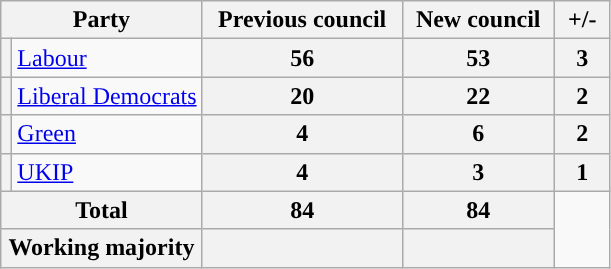<table class="wikitable">
<tr>
<th valign=top colspan="2" style="width: 100px">Party</th>
<th valign=top style="width: 126px">Previous council</th>
<th valign=top style="width: 94px">New council</th>
<th valign=top style="width: 30px">+/-</th>
</tr>
<tr>
<th style="background-color: "></th>
<td><a href='#'>Labour</a></td>
<th align=center>56</th>
<th align=center>53</th>
<th align=center>3</th>
</tr>
<tr>
<th style="background-color: "></th>
<td><a href='#'>Liberal Democrats</a></td>
<th align=center>20</th>
<th align=center>22</th>
<th align=center>2</th>
</tr>
<tr>
<th style="background-color: "></th>
<td><a href='#'>Green</a></td>
<th align=center>4</th>
<th align=center>6</th>
<th align=center>2</th>
</tr>
<tr>
<th style="background-color: "></th>
<td><a href='#'>UKIP</a></td>
<th align=center>4</th>
<th align=center>3</th>
<th align=center>1</th>
</tr>
<tr>
<th colspan=2>Total</th>
<th style="text-align: center">84</th>
<th style="text-align: center">84</th>
</tr>
<tr>
<th colspan=2>Working majority</th>
<th></th>
<th></th>
</tr>
</table>
